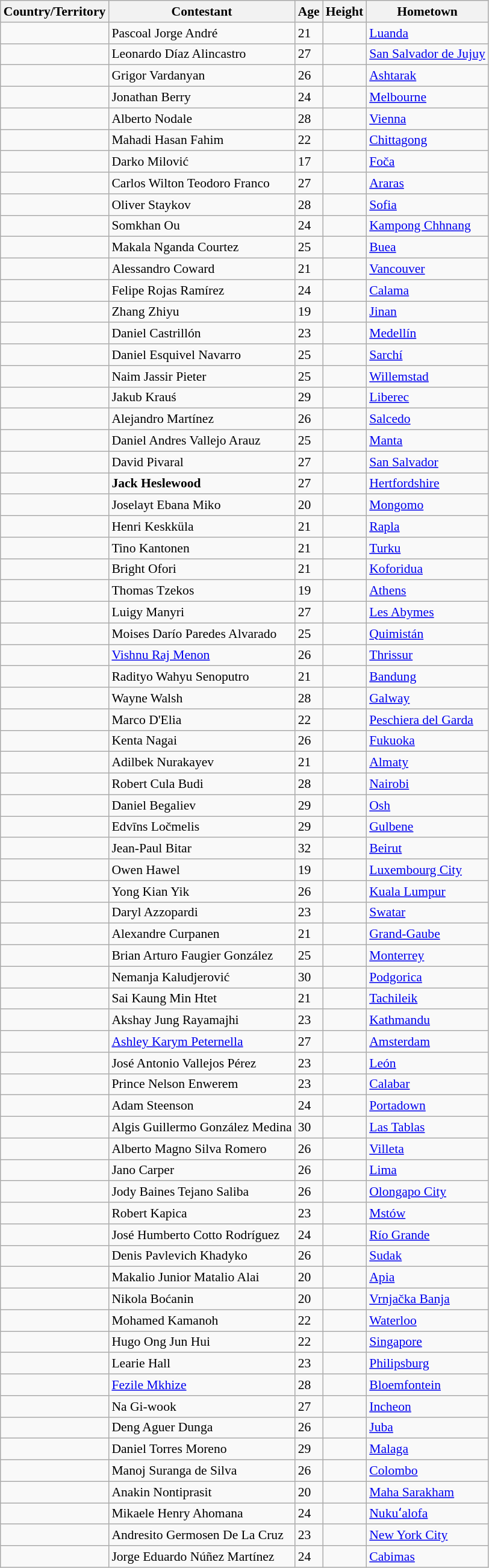<table class="wikitable sortable" style="font-size: 90%;">
<tr>
<th>Country/Territory</th>
<th>Contestant</th>
<th>Age</th>
<th>Height</th>
<th>Hometown</th>
</tr>
<tr>
<td><strong></strong></td>
<td>Pascoal Jorge André</td>
<td>21</td>
<td></td>
<td><a href='#'>Luanda</a></td>
</tr>
<tr>
<td><strong></strong></td>
<td>Leonardo Díaz Alincastro</td>
<td>27</td>
<td></td>
<td><a href='#'>San Salvador de Jujuy</a></td>
</tr>
<tr>
<td><strong></strong></td>
<td>Grigor Vardanyan</td>
<td>26</td>
<td></td>
<td><a href='#'>Ashtarak</a></td>
</tr>
<tr>
<td><strong></strong></td>
<td>Jonathan Berry</td>
<td>24</td>
<td></td>
<td><a href='#'>Melbourne</a></td>
</tr>
<tr>
<td><strong></strong></td>
<td>Alberto Nodale</td>
<td>28</td>
<td></td>
<td><a href='#'>Vienna</a></td>
</tr>
<tr>
<td><strong></strong></td>
<td>Mahadi Hasan Fahim</td>
<td>22</td>
<td></td>
<td><a href='#'>Chittagong</a></td>
</tr>
<tr>
<td><strong></strong></td>
<td>Darko Milović</td>
<td>17</td>
<td></td>
<td><a href='#'>Foča</a></td>
</tr>
<tr>
<td><strong></strong></td>
<td>Carlos Wilton Teodoro Franco</td>
<td>27</td>
<td></td>
<td><a href='#'>Araras</a></td>
</tr>
<tr>
<td><strong></strong></td>
<td>Oliver Staykov</td>
<td>28</td>
<td></td>
<td><a href='#'>Sofia</a></td>
</tr>
<tr>
<td><strong></strong></td>
<td>Somkhan Ou</td>
<td>24</td>
<td></td>
<td><a href='#'>Kampong Chhnang</a></td>
</tr>
<tr>
<td><strong></strong></td>
<td>Makala Nganda Courtez</td>
<td>25</td>
<td></td>
<td><a href='#'>Buea</a></td>
</tr>
<tr>
<td><strong></strong></td>
<td>Alessandro Coward</td>
<td>21</td>
<td></td>
<td><a href='#'>Vancouver</a></td>
</tr>
<tr>
<td><strong></strong></td>
<td>Felipe Rojas Ramírez</td>
<td>24</td>
<td></td>
<td><a href='#'>Calama</a></td>
</tr>
<tr>
<td><strong></strong></td>
<td>Zhang Zhiyu</td>
<td>19</td>
<td></td>
<td><a href='#'>Jinan</a></td>
</tr>
<tr>
<td><strong></strong></td>
<td>Daniel Castrillón</td>
<td>23</td>
<td></td>
<td><a href='#'>Medellín</a></td>
</tr>
<tr>
<td><strong></strong></td>
<td>Daniel Esquivel Navarro</td>
<td>25</td>
<td></td>
<td><a href='#'>Sarchí</a></td>
</tr>
<tr>
<td><strong></strong></td>
<td>Naim Jassir Pieter</td>
<td>25</td>
<td></td>
<td><a href='#'>Willemstad</a></td>
</tr>
<tr>
<td><strong></strong></td>
<td>Jakub Krauś</td>
<td>29</td>
<td></td>
<td><a href='#'>Liberec</a></td>
</tr>
<tr>
<td><strong></strong></td>
<td>Alejandro Martínez</td>
<td>26</td>
<td></td>
<td><a href='#'>Salcedo</a></td>
</tr>
<tr>
<td><strong></strong></td>
<td>Daniel Andres Vallejo Arauz</td>
<td>25</td>
<td></td>
<td><a href='#'>Manta</a></td>
</tr>
<tr>
<td><strong></strong></td>
<td>David Pivaral</td>
<td>27</td>
<td></td>
<td><a href='#'>San Salvador</a></td>
</tr>
<tr>
<td><strong></strong></td>
<td><strong>Jack Heslewood</strong></td>
<td>27</td>
<td></td>
<td><a href='#'>Hertfordshire</a></td>
</tr>
<tr>
<td><strong></strong></td>
<td>Joselayt Ebana Miko</td>
<td>20</td>
<td></td>
<td><a href='#'>Mongomo</a></td>
</tr>
<tr>
<td><strong></strong></td>
<td>Henri Keskküla</td>
<td>21</td>
<td></td>
<td><a href='#'>Rapla</a></td>
</tr>
<tr>
<td><strong></strong></td>
<td>Tino Kantonen</td>
<td>21</td>
<td></td>
<td><a href='#'>Turku</a></td>
</tr>
<tr>
<td><strong></strong></td>
<td>Bright Ofori</td>
<td>21</td>
<td></td>
<td><a href='#'>Koforidua</a></td>
</tr>
<tr>
<td><strong></strong></td>
<td>Thomas Tzekos</td>
<td>19</td>
<td></td>
<td><a href='#'>Athens</a></td>
</tr>
<tr>
<td><strong></strong></td>
<td>Luigy Manyri</td>
<td>27</td>
<td></td>
<td><a href='#'>Les Abymes</a></td>
</tr>
<tr>
<td><strong></strong></td>
<td>Moises Darío Paredes Alvarado</td>
<td>25</td>
<td></td>
<td><a href='#'>Quimistán</a></td>
</tr>
<tr>
<td><strong></strong></td>
<td><a href='#'>Vishnu Raj Menon</a></td>
<td>26</td>
<td></td>
<td><a href='#'>Thrissur</a></td>
</tr>
<tr>
<td><strong></strong></td>
<td>Radityo Wahyu Senoputro</td>
<td>21</td>
<td></td>
<td><a href='#'>Bandung</a></td>
</tr>
<tr>
<td><strong></strong></td>
<td>Wayne Walsh</td>
<td>28</td>
<td></td>
<td><a href='#'>Galway</a></td>
</tr>
<tr>
<td><strong></strong></td>
<td>Marco D'Elia</td>
<td>22</td>
<td></td>
<td><a href='#'>Peschiera del Garda</a></td>
</tr>
<tr>
<td><strong></strong></td>
<td>Kenta Nagai</td>
<td>26</td>
<td></td>
<td><a href='#'>Fukuoka</a></td>
</tr>
<tr>
<td><strong></strong></td>
<td>Adilbek Nurakayev</td>
<td>21</td>
<td></td>
<td><a href='#'>Almaty</a></td>
</tr>
<tr>
<td><strong></strong></td>
<td>Robert Cula Budi</td>
<td>28</td>
<td></td>
<td><a href='#'>Nairobi</a></td>
</tr>
<tr>
<td><strong></strong></td>
<td>Daniel Begaliev</td>
<td>29</td>
<td></td>
<td><a href='#'>Osh</a></td>
</tr>
<tr>
<td><strong></strong></td>
<td>Edvīns Ločmelis</td>
<td>29</td>
<td></td>
<td><a href='#'>Gulbene</a></td>
</tr>
<tr>
<td><strong></strong></td>
<td>Jean-Paul Bitar</td>
<td>32</td>
<td></td>
<td><a href='#'>Beirut</a></td>
</tr>
<tr>
<td><strong></strong></td>
<td>Owen Hawel</td>
<td>19</td>
<td></td>
<td><a href='#'>Luxembourg City</a></td>
</tr>
<tr>
<td><strong></strong></td>
<td>Yong Kian Yik</td>
<td>26</td>
<td></td>
<td><a href='#'>Kuala Lumpur</a></td>
</tr>
<tr>
<td><strong></strong></td>
<td>Daryl Azzopardi</td>
<td>23</td>
<td></td>
<td><a href='#'>Swatar</a></td>
</tr>
<tr>
<td><strong></strong></td>
<td>Alexandre Curpanen</td>
<td>21</td>
<td></td>
<td><a href='#'>Grand-Gaube</a></td>
</tr>
<tr>
<td><strong></strong></td>
<td>Brian Arturo Faugier González</td>
<td>25</td>
<td></td>
<td><a href='#'>Monterrey</a></td>
</tr>
<tr>
<td><strong></strong></td>
<td>Nemanja Kaludjerović</td>
<td>30</td>
<td></td>
<td><a href='#'>Podgorica</a></td>
</tr>
<tr>
<td><strong></strong></td>
<td>Sai Kaung Min Htet</td>
<td>21</td>
<td></td>
<td><a href='#'>Tachileik</a></td>
</tr>
<tr>
<td><strong></strong></td>
<td>Akshay Jung Rayamajhi</td>
<td>23</td>
<td></td>
<td><a href='#'>Kathmandu</a></td>
</tr>
<tr>
<td><strong></strong></td>
<td><a href='#'>Ashley Karym Peternella</a></td>
<td>27</td>
<td></td>
<td><a href='#'>Amsterdam</a></td>
</tr>
<tr>
<td><strong></strong></td>
<td>José Antonio Vallejos Pérez</td>
<td>23</td>
<td></td>
<td><a href='#'>León</a></td>
</tr>
<tr>
<td><strong></strong></td>
<td>Prince Nelson Enwerem</td>
<td>23</td>
<td></td>
<td><a href='#'>Calabar</a></td>
</tr>
<tr>
<td><strong></strong></td>
<td>Adam Steenson</td>
<td>24</td>
<td></td>
<td><a href='#'>Portadown</a></td>
</tr>
<tr>
<td><strong></strong></td>
<td>Algis Guillermo González Medina</td>
<td>30</td>
<td></td>
<td><a href='#'>Las Tablas</a></td>
</tr>
<tr>
<td><strong></strong></td>
<td>Alberto Magno Silva Romero</td>
<td>26</td>
<td></td>
<td><a href='#'>Villeta</a></td>
</tr>
<tr>
<td><strong></strong></td>
<td>Jano Carper</td>
<td>26</td>
<td></td>
<td><a href='#'>Lima</a></td>
</tr>
<tr>
<td><strong></strong></td>
<td>Jody Baines Tejano Saliba</td>
<td>26</td>
<td></td>
<td><a href='#'>Olongapo City</a></td>
</tr>
<tr>
<td><strong></strong></td>
<td>Robert Kapica</td>
<td>23</td>
<td></td>
<td><a href='#'>Mstów</a></td>
</tr>
<tr>
<td><strong></strong></td>
<td>José Humberto Cotto Rodríguez</td>
<td>24</td>
<td></td>
<td><a href='#'>Río Grande</a></td>
</tr>
<tr>
<td><strong></strong></td>
<td>Denis Pavlevich Khadyko</td>
<td>26</td>
<td></td>
<td><a href='#'>Sudak</a></td>
</tr>
<tr>
<td><strong></strong></td>
<td>Makalio Junior Matalio Alai</td>
<td>20</td>
<td></td>
<td><a href='#'>Apia</a></td>
</tr>
<tr>
<td><strong></strong></td>
<td>Nikola Boćanin</td>
<td>20</td>
<td></td>
<td><a href='#'>Vrnjačka Banja</a></td>
</tr>
<tr>
<td><strong></strong></td>
<td>Mohamed Kamanoh</td>
<td>22</td>
<td></td>
<td><a href='#'>Waterloo</a></td>
</tr>
<tr>
<td><strong></strong></td>
<td>Hugo Ong Jun Hui</td>
<td>22</td>
<td></td>
<td><a href='#'>Singapore</a></td>
</tr>
<tr>
<td><strong></strong></td>
<td>Learie Hall</td>
<td>23</td>
<td></td>
<td><a href='#'>Philipsburg</a></td>
</tr>
<tr>
<td><strong></strong></td>
<td><a href='#'>Fezile Mkhize</a></td>
<td>28</td>
<td></td>
<td><a href='#'>Bloemfontein</a></td>
</tr>
<tr>
<td><strong></strong></td>
<td>Na Gi-wook</td>
<td>27</td>
<td></td>
<td><a href='#'>Incheon</a></td>
</tr>
<tr>
<td><strong></strong></td>
<td>Deng Aguer Dunga</td>
<td>26</td>
<td></td>
<td><a href='#'>Juba</a></td>
</tr>
<tr>
<td><strong></strong></td>
<td>Daniel Torres Moreno</td>
<td>29</td>
<td></td>
<td><a href='#'>Malaga</a></td>
</tr>
<tr>
<td><strong></strong></td>
<td>Manoj Suranga de Silva</td>
<td>26</td>
<td></td>
<td><a href='#'>Colombo</a></td>
</tr>
<tr>
<td><strong></strong></td>
<td>Anakin Nontiprasit</td>
<td>20</td>
<td></td>
<td><a href='#'>Maha Sarakham</a></td>
</tr>
<tr>
<td><strong></strong></td>
<td>Mikaele Henry Ahomana</td>
<td>24</td>
<td></td>
<td><a href='#'>Nukuʻalofa</a></td>
</tr>
<tr>
<td><strong></strong></td>
<td>Andresito Germosen De La Cruz</td>
<td>23</td>
<td></td>
<td><a href='#'>New York City</a></td>
</tr>
<tr>
<td><strong></strong></td>
<td>Jorge Eduardo Núñez Martínez</td>
<td>24</td>
<td></td>
<td><a href='#'>Cabimas</a></td>
</tr>
</table>
